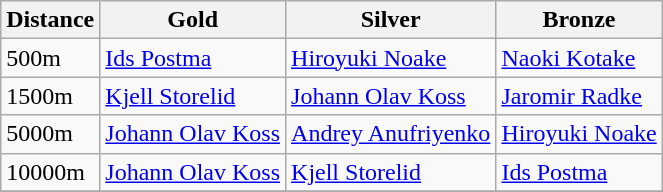<table class="wikitable">
<tr>
<th>Distance</th>
<th>Gold<br></th>
<th>Silver<br></th>
<th>Bronze<br></th>
</tr>
<tr>
<td>500m</td>
<td><a href='#'>Ids Postma</a></td>
<td><a href='#'>Hiroyuki Noake</a></td>
<td><a href='#'>Naoki Kotake</a></td>
</tr>
<tr>
<td>1500m</td>
<td><a href='#'>Kjell Storelid</a></td>
<td><a href='#'>Johann Olav Koss</a></td>
<td><a href='#'>Jaromir Radke</a></td>
</tr>
<tr>
<td>5000m</td>
<td><a href='#'>Johann Olav Koss</a></td>
<td><a href='#'>Andrey Anufriyenko</a></td>
<td><a href='#'>Hiroyuki Noake</a></td>
</tr>
<tr>
<td>10000m</td>
<td><a href='#'>Johann Olav Koss</a></td>
<td><a href='#'>Kjell Storelid</a></td>
<td><a href='#'>Ids Postma</a></td>
</tr>
<tr>
</tr>
</table>
